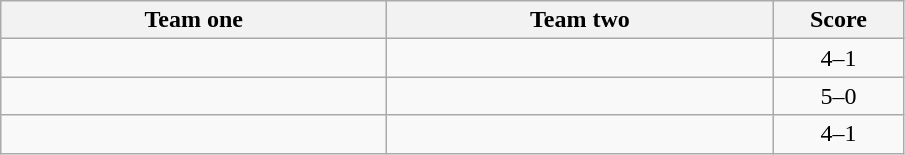<table class="wikitable" style="text-align: center">
<tr>
<th width=250>Team one</th>
<th width=250>Team two</th>
<th width=80>Score</th>
</tr>
<tr>
<td></td>
<td></td>
<td>4–1</td>
</tr>
<tr>
<td></td>
<td></td>
<td>5–0</td>
</tr>
<tr>
<td></td>
<td></td>
<td>4–1</td>
</tr>
</table>
